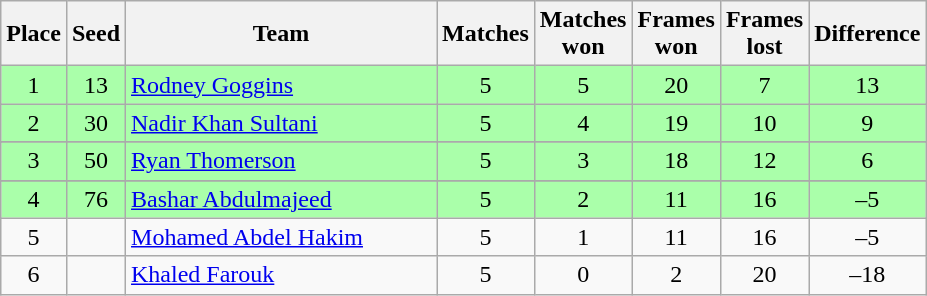<table class="wikitable" style="text-align: center;">
<tr>
<th width=20>Place</th>
<th width=20>Seed</th>
<th width=200>Team</th>
<th width=20>Matches</th>
<th width=20>Matches won</th>
<th width=20>Frames won</th>
<th width=20>Frames lost</th>
<th width=20>Difference</th>
</tr>
<tr style="background:#aaffaa;">
<td>1</td>
<td>13</td>
<td style="text-align:left;"> <a href='#'>Rodney Goggins</a></td>
<td>5</td>
<td>5</td>
<td>20</td>
<td>7</td>
<td>13</td>
</tr>
<tr style="background:#aaffaa;">
<td>2</td>
<td>30</td>
<td style="text-align:left;"> <a href='#'>Nadir Khan Sultani</a></td>
<td>5</td>
<td>4</td>
<td>19</td>
<td>10</td>
<td>9</td>
</tr>
<tr>
</tr>
<tr style="background:#aaffaa;">
<td>3</td>
<td>50</td>
<td style="text-align:left;"> <a href='#'>Ryan Thomerson</a></td>
<td>5</td>
<td>3</td>
<td>18</td>
<td>12</td>
<td>6</td>
</tr>
<tr>
</tr>
<tr style="background:#aaffaa;">
<td>4</td>
<td>76</td>
<td style="text-align:left;"> <a href='#'>Bashar Abdulmajeed</a></td>
<td>5</td>
<td>2</td>
<td>11</td>
<td>16</td>
<td>–5</td>
</tr>
<tr>
<td>5</td>
<td></td>
<td style="text-align:left;"> <a href='#'>Mohamed Abdel Hakim</a></td>
<td>5</td>
<td>1</td>
<td>11</td>
<td>16</td>
<td>–5</td>
</tr>
<tr>
<td>6</td>
<td></td>
<td style="text-align:left;"> <a href='#'>Khaled Farouk</a></td>
<td>5</td>
<td>0</td>
<td>2</td>
<td>20</td>
<td>–18</td>
</tr>
</table>
